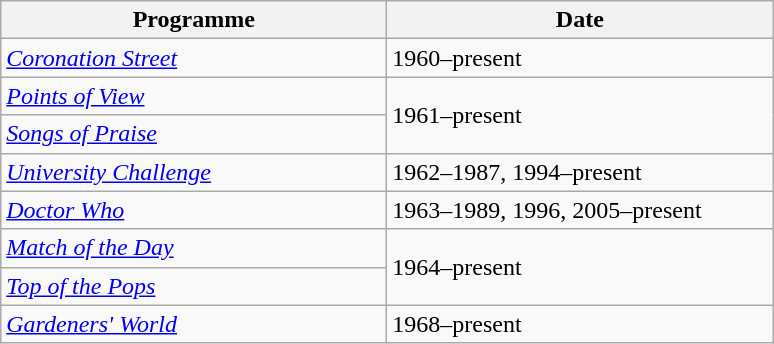<table class="wikitable">
<tr>
<th width=250>Programme</th>
<th width=250>Date</th>
</tr>
<tr>
<td><em><a href='#'>Coronation Street</a></em></td>
<td>1960–present</td>
</tr>
<tr>
<td><em><a href='#'>Points of View</a></em></td>
<td rowspan="2">1961–present</td>
</tr>
<tr>
<td><em><a href='#'>Songs of Praise</a></em></td>
</tr>
<tr>
<td><em><a href='#'>University Challenge</a></em></td>
<td>1962–1987, 1994–present</td>
</tr>
<tr>
<td><em><a href='#'>Doctor Who</a></em></td>
<td>1963–1989, 1996, 2005–present</td>
</tr>
<tr>
<td><em><a href='#'>Match of the Day</a></em></td>
<td rowspan="2">1964–present</td>
</tr>
<tr>
<td><em><a href='#'>Top of the Pops</a></em></td>
</tr>
<tr>
<td><em><a href='#'>Gardeners' World</a></em></td>
<td>1968–present</td>
</tr>
</table>
